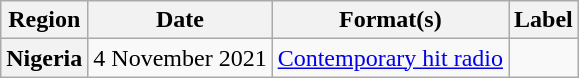<table class="wikitable plainrowheaders">
<tr>
<th scope="col">Region</th>
<th scope="col">Date</th>
<th scope="col">Format(s)</th>
<th scope="col">Label</th>
</tr>
<tr>
<th scope="row">Nigeria</th>
<td>4 November 2021</td>
<td rowspan="1"><a href='#'>Contemporary hit radio</a></td>
<td></td>
</tr>
</table>
